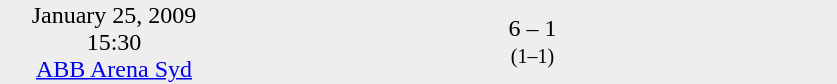<table style="background:#eee;" cellspacing="0">
<tr style="text-align:center;">
<td width=150>January 25, 2009<br>15:30<br><a href='#'>ABB Arena Syd</a></td>
<td style="width:150px; text-align:right;"></td>
<td width=100>6 – 1 <br><small>(1–1)</small></td>
<td style="width:150px; text-align:left;"></td>
</tr>
</table>
